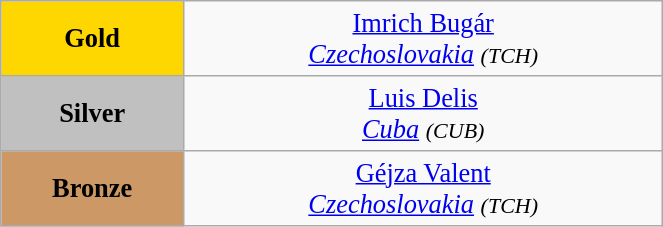<table class="wikitable" style=" text-align:center; font-size:110%;" width="35%">
<tr>
<td bgcolor="gold"><strong>Gold</strong></td>
<td> <a href='#'>Imrich Bugár</a><br><em><a href='#'>Czechoslovakia</a> <small>(TCH)</small></em></td>
</tr>
<tr>
<td bgcolor="silver"><strong>Silver</strong></td>
<td> <a href='#'>Luis Delis</a><br><em><a href='#'>Cuba</a> <small>(CUB)</small></em></td>
</tr>
<tr>
<td bgcolor="CC9966"><strong>Bronze</strong></td>
<td> <a href='#'>Géjza Valent</a><br><em><a href='#'>Czechoslovakia</a> <small>(TCH)</small></em></td>
</tr>
</table>
